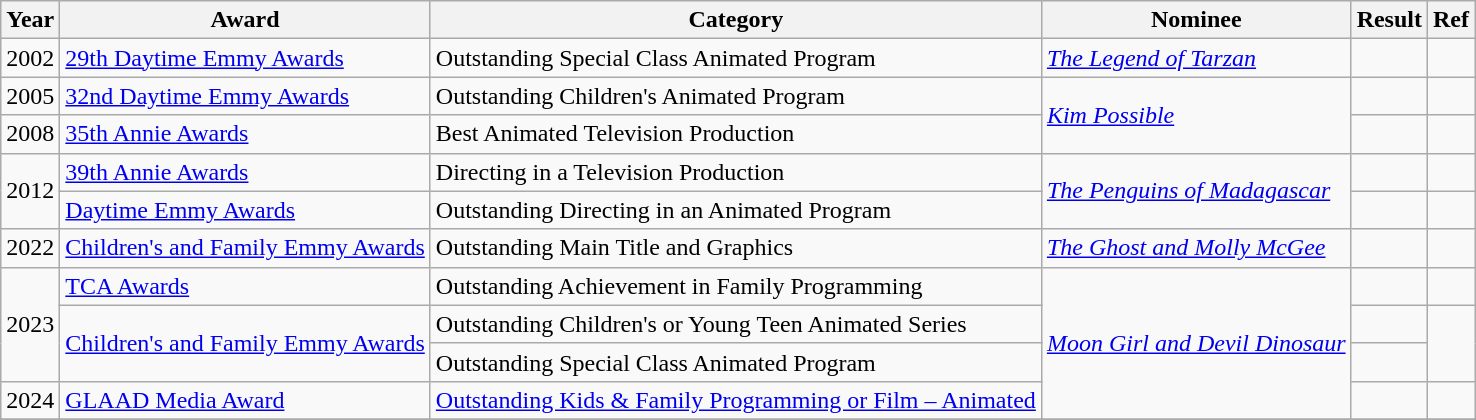<table class="wikitable">
<tr>
<th>Year</th>
<th>Award</th>
<th>Category</th>
<th>Nominee</th>
<th>Result</th>
<th>Ref</th>
</tr>
<tr>
<td>2002</td>
<td><a href='#'>29th Daytime Emmy Awards</a></td>
<td>Outstanding Special Class Animated Program</td>
<td><a href='#'><em>The Legend of Tarzan</em></a></td>
<td></td>
<td></td>
</tr>
<tr>
<td>2005</td>
<td><a href='#'>32nd Daytime Emmy Awards</a></td>
<td>Outstanding Children's Animated Program</td>
<td rowspan="2"><em><a href='#'>Kim Possible</a></em></td>
<td></td>
<td></td>
</tr>
<tr>
<td>2008</td>
<td><a href='#'>35th Annie Awards</a></td>
<td>Best Animated Television Production</td>
<td></td>
<td></td>
</tr>
<tr>
<td rowspan="2">2012</td>
<td><a href='#'>39th Annie Awards</a></td>
<td>Directing in a Television Production</td>
<td rowspan="2"><em><a href='#'>The Penguins of Madagascar</a></em></td>
<td></td>
<td></td>
</tr>
<tr>
<td><a href='#'>Daytime Emmy Awards</a></td>
<td>Outstanding Directing in an Animated Program</td>
<td></td>
<td></td>
</tr>
<tr>
<td>2022</td>
<td><a href='#'>Children's and Family Emmy Awards</a></td>
<td>Outstanding Main Title and Graphics</td>
<td><em><a href='#'>The Ghost and Molly McGee</a></em></td>
<td></td>
<td></td>
</tr>
<tr>
<td rowspan="3">2023</td>
<td><a href='#'>TCA Awards</a></td>
<td>Outstanding Achievement in Family Programming</td>
<td rowspan="4"><em><a href='#'>Moon Girl and Devil Dinosaur</a></em></td>
<td></td>
<td align="center"></td>
</tr>
<tr>
<td rowspan="2"><a href='#'>Children's and Family Emmy Awards</a></td>
<td>Outstanding Children's or Young Teen Animated Series</td>
<td></td>
<td rowspan="2"></td>
</tr>
<tr>
<td>Outstanding Special Class Animated Program</td>
<td></td>
</tr>
<tr>
<td>2024</td>
<td><a href='#'>GLAAD Media Award</a></td>
<td><a href='#'>Outstanding Kids & Family Programming or Film – Animated</a></td>
<td></td>
<td align="center"></td>
</tr>
<tr>
</tr>
</table>
